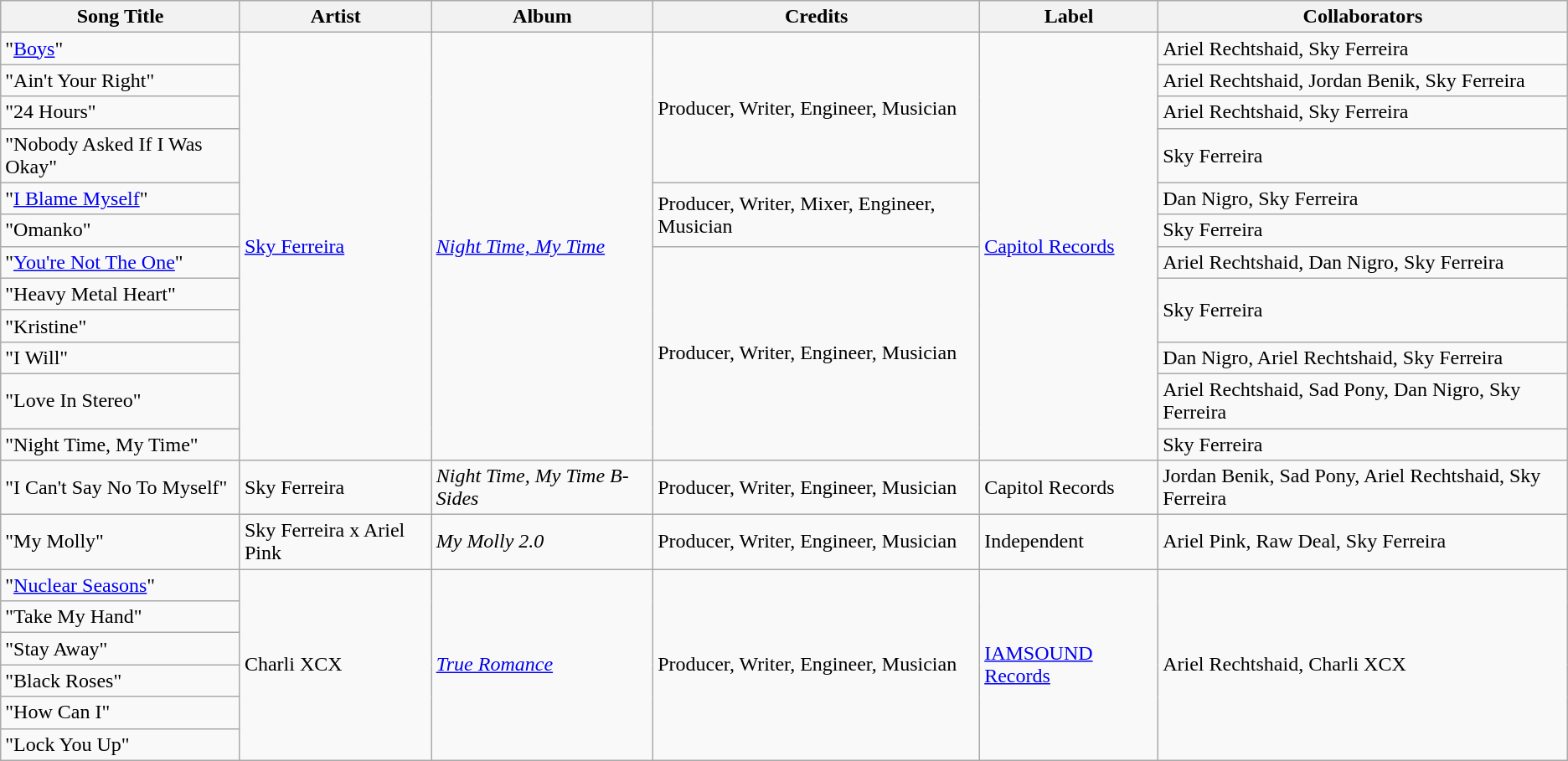<table class="wikitable">
<tr>
<th>Song Title</th>
<th>Artist</th>
<th>Album</th>
<th>Credits</th>
<th>Label</th>
<th>Collaborators</th>
</tr>
<tr>
<td>"<a href='#'>Boys</a>"</td>
<td rowspan="12"><a href='#'>Sky Ferreira</a></td>
<td rowspan="12"><em><a href='#'>Night Time, My Time</a></em></td>
<td rowspan="4">Producer, Writer, Engineer, Musician</td>
<td rowspan="12"><a href='#'>Capitol Records</a></td>
<td>Ariel Rechtshaid, Sky Ferreira</td>
</tr>
<tr>
<td>"Ain't Your Right"</td>
<td>Ariel Rechtshaid, Jordan Benik, Sky Ferreira</td>
</tr>
<tr>
<td>"24 Hours"</td>
<td>Ariel Rechtshaid, Sky Ferreira</td>
</tr>
<tr>
<td>"Nobody Asked If I Was Okay"</td>
<td>Sky Ferreira</td>
</tr>
<tr>
<td>"<a href='#'>I Blame Myself</a>"</td>
<td rowspan="2">Producer, Writer, Mixer, Engineer, Musician</td>
<td>Dan Nigro, Sky Ferreira</td>
</tr>
<tr>
<td>"Omanko"</td>
<td>Sky Ferreira</td>
</tr>
<tr>
<td>"<a href='#'>You're Not The One</a>"</td>
<td rowspan="6">Producer, Writer, Engineer, Musician</td>
<td>Ariel Rechtshaid, Dan Nigro, Sky Ferreira</td>
</tr>
<tr>
<td>"Heavy Metal Heart"</td>
<td rowspan="2">Sky Ferreira</td>
</tr>
<tr>
<td>"Kristine"</td>
</tr>
<tr>
<td>"I Will"</td>
<td>Dan Nigro, Ariel Rechtshaid, Sky Ferreira</td>
</tr>
<tr>
<td>"Love In Stereo"</td>
<td>Ariel Rechtshaid, Sad Pony, Dan Nigro, Sky Ferreira</td>
</tr>
<tr>
<td>"Night Time, My Time"</td>
<td>Sky Ferreira</td>
</tr>
<tr>
<td>"I Can't Say No To Myself"</td>
<td>Sky Ferreira</td>
<td><em>Night Time, My Time B-Sides</em></td>
<td>Producer, Writer, Engineer, Musician</td>
<td>Capitol Records</td>
<td>Jordan Benik, Sad Pony, Ariel Rechtshaid, Sky Ferreira</td>
</tr>
<tr>
<td>"My Molly"</td>
<td>Sky Ferreira x Ariel Pink</td>
<td><em>My Molly 2.0</em></td>
<td>Producer, Writer, Engineer, Musician</td>
<td>Independent</td>
<td>Ariel Pink, Raw Deal, Sky Ferreira</td>
</tr>
<tr>
<td>"<a href='#'>Nuclear Seasons</a>"</td>
<td rowspan="6">Charli XCX</td>
<td rowspan="6"><em><a href='#'>True Romance</a></em></td>
<td rowspan="6">Producer, Writer, Engineer, Musician</td>
<td rowspan="6"><a href='#'>IAMSOUND Records</a></td>
<td rowspan="6">Ariel Rechtshaid, Charli XCX</td>
</tr>
<tr>
<td>"Take My Hand"</td>
</tr>
<tr>
<td>"Stay Away"</td>
</tr>
<tr>
<td>"Black Roses"</td>
</tr>
<tr>
<td>"How Can I"</td>
</tr>
<tr>
<td>"Lock You Up"</td>
</tr>
</table>
